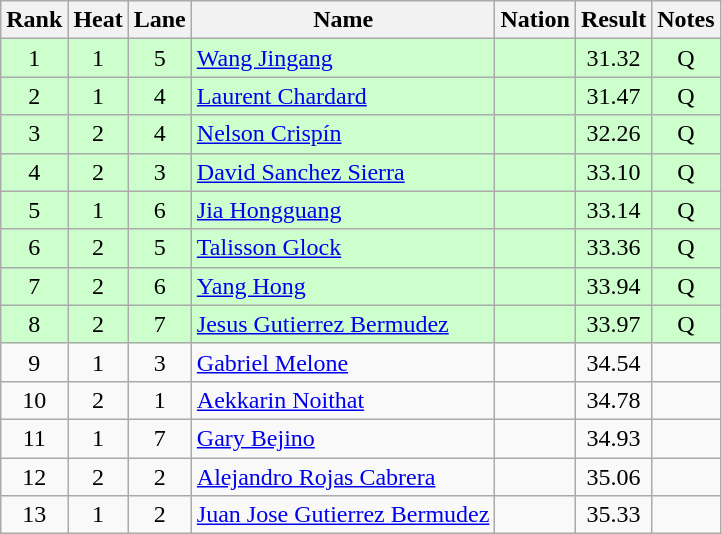<table class="wikitable sortable" style="text-align:center">
<tr>
<th>Rank</th>
<th>Heat</th>
<th>Lane</th>
<th>Name</th>
<th>Nation</th>
<th>Result</th>
<th>Notes</th>
</tr>
<tr bgcolor=ccffcc>
<td>1</td>
<td>1</td>
<td>5</td>
<td align=left><a href='#'>Wang Jingang</a></td>
<td align=left></td>
<td>31.32</td>
<td>Q</td>
</tr>
<tr bgcolor=ccffcc>
<td>2</td>
<td>1</td>
<td>4</td>
<td align=left><a href='#'>Laurent Chardard</a></td>
<td align=left></td>
<td>31.47</td>
<td>Q</td>
</tr>
<tr bgcolor=ccffcc>
<td>3</td>
<td>2</td>
<td>4</td>
<td align=left><a href='#'>Nelson Crispín</a></td>
<td align=left></td>
<td>32.26</td>
<td>Q</td>
</tr>
<tr bgcolor=ccffcc>
<td>4</td>
<td>2</td>
<td>3</td>
<td align=left><a href='#'>David Sanchez Sierra</a></td>
<td align=left></td>
<td>33.10</td>
<td>Q</td>
</tr>
<tr bgcolor=ccffcc>
<td>5</td>
<td>1</td>
<td>6</td>
<td align=left><a href='#'>Jia Hongguang</a></td>
<td align=left></td>
<td>33.14</td>
<td>Q</td>
</tr>
<tr bgcolor=ccffcc>
<td>6</td>
<td>2</td>
<td>5</td>
<td align=left><a href='#'>Talisson Glock</a></td>
<td align=left></td>
<td>33.36</td>
<td>Q</td>
</tr>
<tr bgcolor=ccffcc>
<td>7</td>
<td>2</td>
<td>6</td>
<td align=left><a href='#'>Yang Hong</a></td>
<td align=left></td>
<td>33.94</td>
<td>Q</td>
</tr>
<tr bgcolor=ccffcc>
<td>8</td>
<td>2</td>
<td>7</td>
<td align=left><a href='#'>Jesus Gutierrez Bermudez</a></td>
<td align=left></td>
<td>33.97</td>
<td>Q</td>
</tr>
<tr>
<td>9</td>
<td>1</td>
<td>3</td>
<td align=left><a href='#'>Gabriel Melone</a></td>
<td align=left></td>
<td>34.54</td>
<td></td>
</tr>
<tr>
<td>10</td>
<td>2</td>
<td>1</td>
<td align=left><a href='#'>Aekkarin Noithat</a></td>
<td align=left></td>
<td>34.78</td>
<td></td>
</tr>
<tr>
<td>11</td>
<td>1</td>
<td>7</td>
<td align=left><a href='#'>Gary Bejino</a></td>
<td align=left></td>
<td>34.93</td>
<td></td>
</tr>
<tr>
<td>12</td>
<td>2</td>
<td>2</td>
<td align=left><a href='#'>Alejandro Rojas Cabrera</a></td>
<td align=left></td>
<td>35.06</td>
<td></td>
</tr>
<tr>
<td>13</td>
<td>1</td>
<td>2</td>
<td align=left><a href='#'>Juan Jose Gutierrez Bermudez</a></td>
<td align=left></td>
<td>35.33</td>
<td></td>
</tr>
</table>
